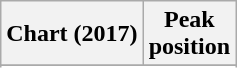<table class="wikitable sortable plainrowheaders">
<tr>
<th align="left">Chart (2017)</th>
<th align="center">Peak<br>position</th>
</tr>
<tr>
</tr>
<tr>
</tr>
<tr>
</tr>
<tr>
</tr>
<tr>
</tr>
<tr>
</tr>
<tr>
</tr>
</table>
